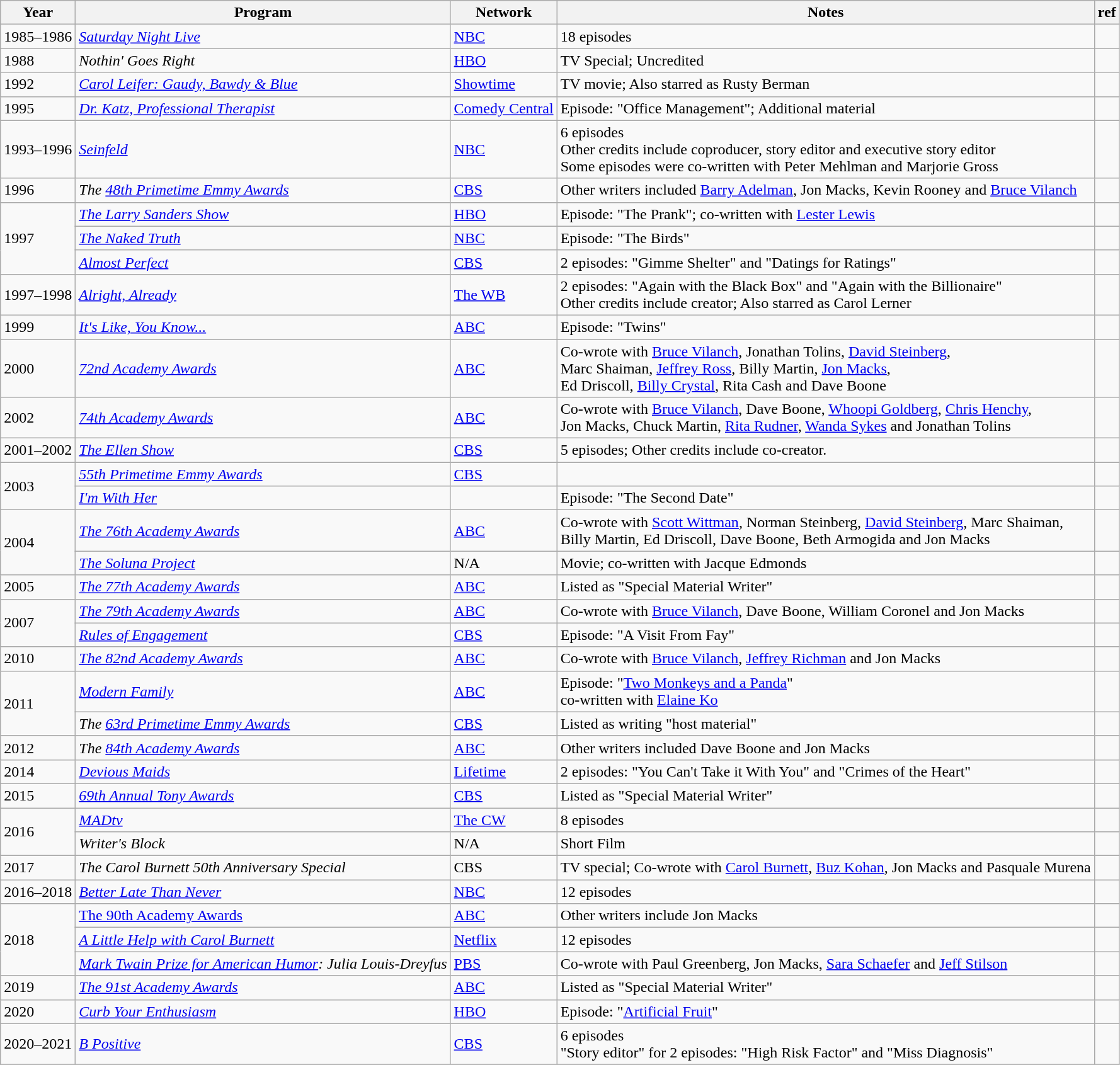<table class="wikitable">
<tr>
<th>Year</th>
<th>Program</th>
<th>Network</th>
<th>Notes</th>
<th>ref</th>
</tr>
<tr>
<td>1985–1986</td>
<td><em><a href='#'>Saturday Night Live</a></em></td>
<td><a href='#'>NBC</a></td>
<td>18 episodes</td>
<td></td>
</tr>
<tr>
<td>1988</td>
<td><em>Nothin' Goes Right</em></td>
<td><a href='#'>HBO</a></td>
<td>TV Special; Uncredited</td>
<td></td>
</tr>
<tr>
<td>1992</td>
<td><em><a href='#'>Carol Leifer: Gaudy, Bawdy & Blue</a></em></td>
<td><a href='#'>Showtime</a></td>
<td>TV movie; Also starred as Rusty Berman</td>
<td></td>
</tr>
<tr>
<td>1995</td>
<td><em><a href='#'>Dr. Katz, Professional Therapist</a></em></td>
<td><a href='#'>Comedy Central</a></td>
<td>Episode: "Office Management"; Additional material</td>
<td></td>
</tr>
<tr>
<td>1993–1996</td>
<td><em><a href='#'>Seinfeld</a></em></td>
<td><a href='#'>NBC</a></td>
<td>6 episodes<br>Other credits include coproducer, story editor and executive story editor<br>Some episodes were co-written with Peter Mehlman and Marjorie Gross</td>
<td></td>
</tr>
<tr>
<td>1996</td>
<td><em>The <a href='#'>48th Primetime Emmy Awards</a></em></td>
<td><a href='#'>CBS</a></td>
<td>Other writers included <a href='#'>Barry Adelman</a>, Jon Macks, Kevin Rooney and <a href='#'>Bruce Vilanch</a></td>
<td></td>
</tr>
<tr>
<td rowspan="3">1997</td>
<td><em><a href='#'>The Larry Sanders Show</a></em></td>
<td><a href='#'>HBO</a></td>
<td>Episode: "The Prank"; co-written with <a href='#'>Lester Lewis</a></td>
<td></td>
</tr>
<tr>
<td><em><a href='#'>The Naked Truth</a></em></td>
<td><a href='#'>NBC</a></td>
<td>Episode: "The Birds"</td>
<td></td>
</tr>
<tr>
<td><em><a href='#'>Almost Perfect</a></em></td>
<td><a href='#'>CBS</a></td>
<td>2 episodes: "Gimme Shelter" and "Datings for Ratings"</td>
<td></td>
</tr>
<tr>
<td>1997–1998</td>
<td><em><a href='#'>Alright, Already</a></em></td>
<td><a href='#'>The WB</a></td>
<td>2 episodes: "Again with the Black Box" and "Again with the Billionaire"<br>Other credits include creator; Also starred as Carol Lerner</td>
<td></td>
</tr>
<tr>
<td>1999</td>
<td><em><a href='#'>It's Like, You Know...</a></em></td>
<td><a href='#'>ABC</a></td>
<td>Episode: "Twins"</td>
<td></td>
</tr>
<tr>
<td>2000</td>
<td><em><a href='#'>72nd Academy Awards</a></em></td>
<td><a href='#'>ABC</a></td>
<td>Co-wrote with <a href='#'>Bruce Vilanch</a>, Jonathan Tolins, <a href='#'>David Steinberg</a>,<br>Marc Shaiman, <a href='#'>Jeffrey Ross</a>, Billy Martin, <a href='#'>Jon Macks</a>,<br>Ed Driscoll, <a href='#'>Billy Crystal</a>, Rita Cash and Dave Boone</td>
<td></td>
</tr>
<tr>
<td>2002</td>
<td><em><a href='#'>74th Academy Awards</a></em></td>
<td><a href='#'>ABC</a></td>
<td>Co-wrote with <a href='#'>Bruce Vilanch</a>, Dave Boone, <a href='#'>Whoopi Goldberg</a>, <a href='#'>Chris Henchy</a>,<br>Jon Macks, Chuck Martin, <a href='#'>Rita Rudner</a>, <a href='#'>Wanda Sykes</a> and Jonathan Tolins</td>
<td></td>
</tr>
<tr>
<td>2001–2002</td>
<td><em><a href='#'>The Ellen Show</a></em></td>
<td><a href='#'>CBS</a></td>
<td>5 episodes; Other credits include co-creator.</td>
<td></td>
</tr>
<tr>
<td rowspan="2">2003</td>
<td><em><a href='#'>55th Primetime Emmy Awards</a></em></td>
<td><a href='#'>CBS</a></td>
<td></td>
<td></td>
</tr>
<tr>
<td><em><a href='#'>I'm With Her</a></em></td>
<td></td>
<td>Episode: "The Second Date"</td>
<td></td>
</tr>
<tr>
<td rowspan="2">2004</td>
<td><em><a href='#'>The 76th Academy Awards</a></em></td>
<td><a href='#'>ABC</a></td>
<td>Co-wrote with <a href='#'>Scott Wittman</a>, Norman Steinberg, <a href='#'>David Steinberg</a>, Marc Shaiman,<br>Billy Martin, Ed Driscoll, Dave Boone, Beth Armogida and Jon Macks</td>
<td></td>
</tr>
<tr>
<td><em><a href='#'>The Soluna Project</a></em></td>
<td>N/A</td>
<td>Movie; co-written with Jacque Edmonds</td>
<td></td>
</tr>
<tr>
<td>2005</td>
<td><em><a href='#'>The 77th Academy Awards</a></em></td>
<td><a href='#'>ABC</a></td>
<td>Listed as "Special Material Writer"</td>
<td></td>
</tr>
<tr>
<td rowspan="2">2007</td>
<td><em><a href='#'>The 79th Academy Awards</a></em></td>
<td><a href='#'>ABC</a></td>
<td>Co-wrote with <a href='#'>Bruce Vilanch</a>, Dave Boone, William Coronel and Jon Macks</td>
<td></td>
</tr>
<tr>
<td><em><a href='#'>Rules of Engagement</a></em></td>
<td><a href='#'>CBS</a></td>
<td>Episode: "A Visit From Fay"</td>
<td></td>
</tr>
<tr>
<td>2010</td>
<td><em><a href='#'>The 82nd Academy Awards</a></em></td>
<td><a href='#'>ABC</a></td>
<td>Co-wrote with <a href='#'>Bruce Vilanch</a>, <a href='#'>Jeffrey Richman</a> and Jon Macks</td>
<td></td>
</tr>
<tr>
<td rowspan="2">2011</td>
<td><em><a href='#'>Modern Family</a></em></td>
<td><a href='#'>ABC</a></td>
<td>Episode: "<a href='#'>Two Monkeys and a Panda</a>"<br>co-written with <a href='#'>Elaine Ko</a></td>
<td></td>
</tr>
<tr>
<td><em>The <a href='#'>63rd Primetime Emmy Awards</a></em></td>
<td><a href='#'>CBS</a></td>
<td>Listed as writing "host material"</td>
<td></td>
</tr>
<tr>
<td>2012</td>
<td><em>The <a href='#'>84th Academy Awards</a></em></td>
<td><a href='#'>ABC</a></td>
<td>Other writers included Dave Boone and Jon Macks</td>
<td></td>
</tr>
<tr>
<td>2014</td>
<td><em><a href='#'>Devious Maids</a></em></td>
<td><a href='#'>Lifetime</a></td>
<td>2 episodes: "You Can't Take it With You" and "Crimes of the Heart"</td>
<td></td>
</tr>
<tr>
<td>2015</td>
<td><em><a href='#'>69th Annual Tony Awards</a></em></td>
<td><a href='#'>CBS</a></td>
<td>Listed as "Special Material Writer"</td>
<td></td>
</tr>
<tr>
<td rowspan="2">2016</td>
<td><em><a href='#'>MADtv</a></em></td>
<td><a href='#'>The CW</a></td>
<td>8 episodes</td>
<td></td>
</tr>
<tr>
<td><em>Writer's Block</em></td>
<td>N/A</td>
<td>Short Film</td>
<td></td>
</tr>
<tr>
<td>2017</td>
<td><em>The Carol Burnett 50th Anniversary Special</em></td>
<td>CBS</td>
<td>TV special; Co-wrote with <a href='#'>Carol Burnett</a>, <a href='#'>Buz Kohan</a>, Jon Macks and Pasquale Murena</td>
<td></td>
</tr>
<tr>
<td>2016–2018</td>
<td><em><a href='#'>Better Late Than Never</a></em></td>
<td><a href='#'>NBC</a></td>
<td>12 episodes</td>
<td></td>
</tr>
<tr>
<td rowspan="3">2018</td>
<td><a href='#'>The 90th Academy Awards</a></td>
<td><a href='#'>ABC</a></td>
<td>Other writers include Jon Macks</td>
<td></td>
</tr>
<tr>
<td><em><a href='#'>A Little Help with Carol Burnett</a></em></td>
<td><a href='#'>Netflix</a></td>
<td>12 episodes</td>
<td></td>
</tr>
<tr>
<td><em><a href='#'>Mark Twain Prize for American Humor</a>: Julia Louis-Dreyfus</em></td>
<td><a href='#'>PBS</a></td>
<td>Co-wrote with Paul Greenberg, Jon Macks, <a href='#'>Sara Schaefer</a> and <a href='#'>Jeff Stilson</a></td>
<td></td>
</tr>
<tr>
<td>2019</td>
<td><em><a href='#'>The 91st Academy Awards</a></em></td>
<td><a href='#'>ABC</a></td>
<td>Listed as "Special Material Writer"</td>
<td></td>
</tr>
<tr>
<td>2020</td>
<td><em><a href='#'>Curb Your Enthusiasm</a></em></td>
<td><a href='#'>HBO</a></td>
<td>Episode: "<a href='#'>Artificial Fruit</a>"</td>
<td></td>
</tr>
<tr>
<td>2020–2021</td>
<td><em><a href='#'>B Positive</a></em></td>
<td><a href='#'>CBS</a></td>
<td>6 episodes<br>"Story editor" for 2 episodes: "High Risk Factor" and "Miss Diagnosis"</td>
<td></td>
</tr>
<tr>
</tr>
</table>
